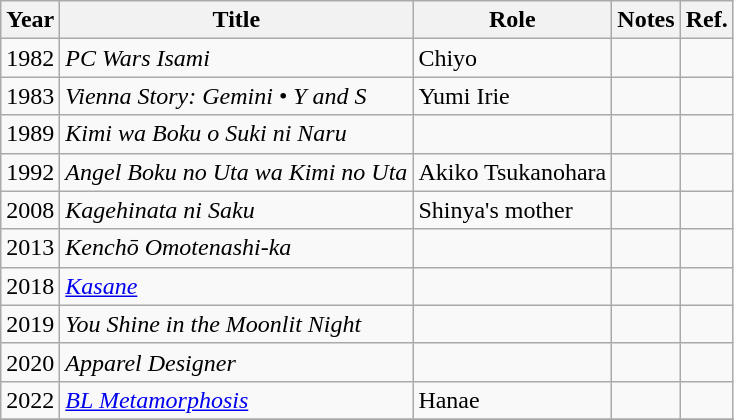<table class="wikitable">
<tr>
<th>Year</th>
<th>Title</th>
<th>Role</th>
<th>Notes</th>
<th>Ref.</th>
</tr>
<tr>
<td>1982</td>
<td><em>PC Wars Isami</em></td>
<td>Chiyo</td>
<td></td>
<td></td>
</tr>
<tr>
<td>1983</td>
<td><em>Vienna Story: Gemini • Y and S</em></td>
<td>Yumi Irie</td>
<td></td>
<td></td>
</tr>
<tr>
<td>1989</td>
<td><em>Kimi wa Boku o Suki ni Naru</em></td>
<td></td>
<td></td>
<td></td>
</tr>
<tr>
<td>1992</td>
<td><em>Angel Boku no Uta wa Kimi no Uta</em></td>
<td>Akiko Tsukanohara</td>
<td></td>
<td></td>
</tr>
<tr>
<td>2008</td>
<td><em>Kagehinata ni Saku</em></td>
<td>Shinya's mother</td>
<td></td>
<td></td>
</tr>
<tr>
<td>2013</td>
<td><em>Kenchō Omotenashi-ka</em></td>
<td></td>
<td></td>
<td></td>
</tr>
<tr>
<td>2018</td>
<td><em><a href='#'>Kasane</a></em></td>
<td></td>
<td></td>
<td></td>
</tr>
<tr>
<td>2019</td>
<td><em>You Shine in the Moonlit Night</em></td>
<td></td>
<td></td>
<td></td>
</tr>
<tr>
<td>2020</td>
<td><em>Apparel Designer</em></td>
<td></td>
<td></td>
<td></td>
</tr>
<tr>
<td>2022</td>
<td><em><a href='#'>BL Metamorphosis</a></em></td>
<td>Hanae</td>
<td></td>
<td></td>
</tr>
<tr>
</tr>
</table>
